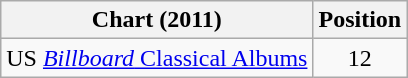<table class="wikitable sortable">
<tr>
<th scope="col">Chart (2011)</th>
<th scope="col">Position</th>
</tr>
<tr>
<td>US <a href='#'><em>Billboard</em> Classical Albums</a></td>
<td style="text-align:center;">12</td>
</tr>
</table>
